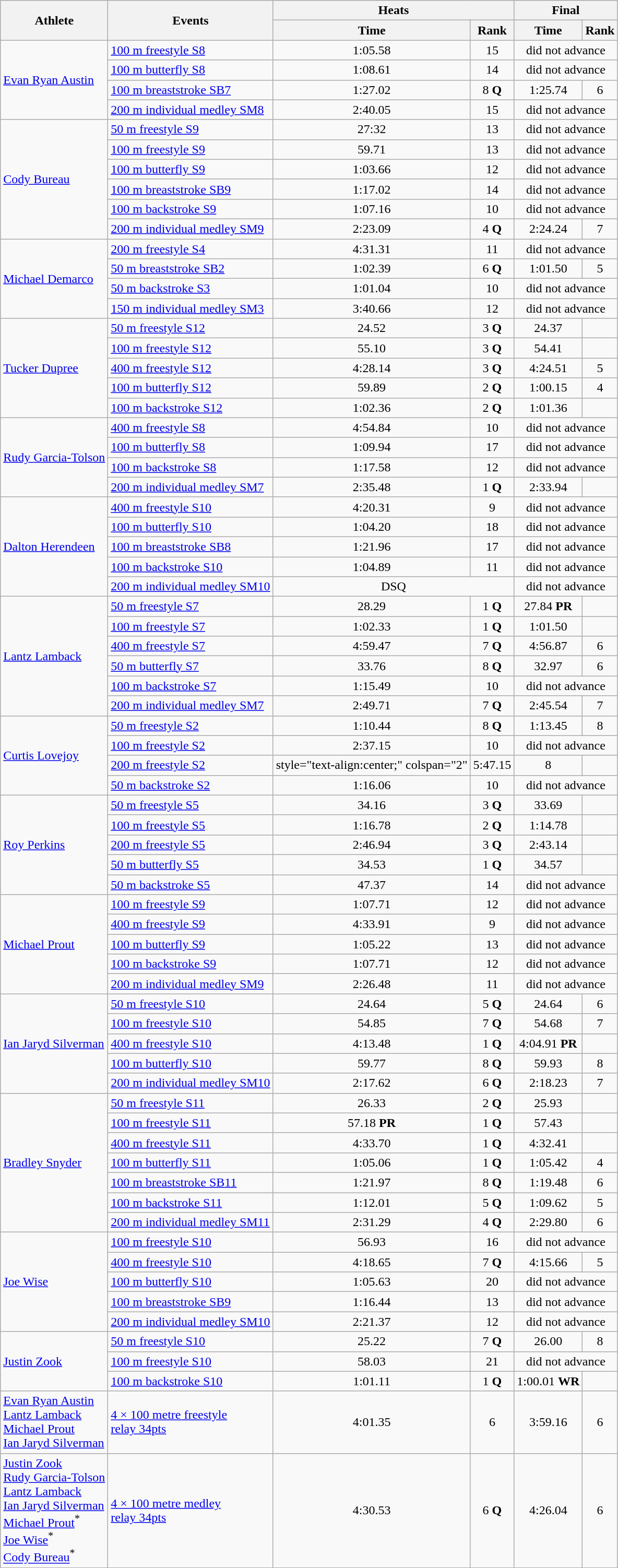<table class=wikitable>
<tr>
<th rowspan="2">Athlete</th>
<th rowspan="2">Events</th>
<th colspan="2">Heats</th>
<th colspan="2">Final</th>
</tr>
<tr>
<th>Time</th>
<th>Rank</th>
<th>Time</th>
<th>Rank</th>
</tr>
<tr>
<td rowspan="4"><a href='#'>Evan Ryan Austin</a></td>
<td><a href='#'>100 m freestyle S8</a></td>
<td style="text-align:center;">1:05.58</td>
<td style="text-align:center;">15</td>
<td style="text-align:center;" colspan="2">did not advance</td>
</tr>
<tr>
<td><a href='#'>100 m butterfly S8</a></td>
<td style="text-align:center;">1:08.61</td>
<td style="text-align:center;">14</td>
<td style="text-align:center;" colspan="2">did not advance</td>
</tr>
<tr>
<td><a href='#'>100 m breaststroke SB7</a></td>
<td style="text-align:center;">1:27.02</td>
<td style="text-align:center;">8 <strong>Q</strong></td>
<td style="text-align:center;">1:25.74</td>
<td style="text-align:center;">6</td>
</tr>
<tr>
<td><a href='#'>200 m individual medley SM8</a></td>
<td style="text-align:center;">2:40.05</td>
<td style="text-align:center;">15</td>
<td style="text-align:center;" colspan="2">did not advance</td>
</tr>
<tr>
<td rowspan="6"><a href='#'>Cody Bureau</a></td>
<td><a href='#'>50 m freestyle S9</a></td>
<td style="text-align:center;">27:32</td>
<td style="text-align:center;">13</td>
<td style="text-align:center;" colspan="2">did not advance</td>
</tr>
<tr>
<td><a href='#'>100 m freestyle S9</a></td>
<td style="text-align:center;">59.71</td>
<td style="text-align:center;">13</td>
<td style="text-align:center;" colspan="2">did not advance</td>
</tr>
<tr>
<td><a href='#'>100 m butterfly S9</a></td>
<td style="text-align:center;">1:03.66</td>
<td style="text-align:center;">12</td>
<td style="text-align:center;" colspan="2">did not advance</td>
</tr>
<tr>
<td><a href='#'>100 m breaststroke SB9</a></td>
<td style="text-align:center;">1:17.02</td>
<td style="text-align:center;">14</td>
<td style="text-align:center;" colspan="2">did not advance</td>
</tr>
<tr>
<td><a href='#'>100 m backstroke S9</a></td>
<td style="text-align:center;">1:07.16</td>
<td style="text-align:center;">10</td>
<td style="text-align:center;" colspan="2">did not advance</td>
</tr>
<tr>
<td><a href='#'>200 m individual medley SM9</a></td>
<td style="text-align:center;">2:23.09</td>
<td style="text-align:center;">4 <strong>Q</strong></td>
<td style="text-align:center;">2:24.24</td>
<td style="text-align:center;">7</td>
</tr>
<tr>
<td rowspan="4"><a href='#'>Michael Demarco</a></td>
<td><a href='#'>200 m freestyle S4</a></td>
<td style="text-align:center;">4:31.31</td>
<td style="text-align:center;">11</td>
<td style="text-align:center;" colspan="2">did not advance</td>
</tr>
<tr>
<td><a href='#'>50 m breaststroke SB2</a></td>
<td style="text-align:center;">1:02.39</td>
<td style="text-align:center;">6 <strong>Q</strong></td>
<td style="text-align:center;">1:01.50</td>
<td style="text-align:center;">5</td>
</tr>
<tr>
<td><a href='#'>50 m backstroke S3</a></td>
<td style="text-align:center;">1:01.04</td>
<td style="text-align:center;">10</td>
<td style="text-align:center;" colspan="2">did not advance</td>
</tr>
<tr>
<td><a href='#'>150 m individual medley SM3</a></td>
<td style="text-align:center;">3:40.66</td>
<td style="text-align:center;">12</td>
<td style="text-align:center;" colspan="2">did not advance</td>
</tr>
<tr>
<td rowspan="5"><a href='#'>Tucker Dupree</a></td>
<td><a href='#'>50 m freestyle S12</a></td>
<td style="text-align:center;">24.52</td>
<td style="text-align:center;">3 <strong>Q</strong></td>
<td style="text-align:center;">24.37</td>
<td style="text-align:center;"></td>
</tr>
<tr>
<td><a href='#'>100 m freestyle S12</a></td>
<td style="text-align:center;">55.10</td>
<td style="text-align:center;">3 <strong>Q</strong></td>
<td style="text-align:center;">54.41</td>
<td style="text-align:center;"></td>
</tr>
<tr>
<td><a href='#'>400 m freestyle S12</a></td>
<td style="text-align:center;">4:28.14</td>
<td style="text-align:center;">3 <strong>Q</strong></td>
<td style="text-align:center;">4:24.51</td>
<td style="text-align:center;">5</td>
</tr>
<tr>
<td><a href='#'>100 m butterfly S12</a></td>
<td style="text-align:center;">59.89</td>
<td style="text-align:center;">2 <strong>Q</strong></td>
<td style="text-align:center;">1:00.15</td>
<td style="text-align:center;">4</td>
</tr>
<tr>
<td><a href='#'>100 m backstroke S12</a></td>
<td style="text-align:center;">1:02.36</td>
<td style="text-align:center;">2 <strong>Q</strong></td>
<td style="text-align:center;">1:01.36</td>
<td style="text-align:center;"></td>
</tr>
<tr>
<td rowspan="4"><a href='#'>Rudy Garcia-Tolson</a></td>
<td><a href='#'>400 m freestyle S8</a></td>
<td style="text-align:center;">4:54.84</td>
<td style="text-align:center;">10</td>
<td style="text-align:center;" colspan="2">did not advance</td>
</tr>
<tr>
<td><a href='#'>100 m butterfly S8</a></td>
<td style="text-align:center;">1:09.94</td>
<td style="text-align:center;">17</td>
<td style="text-align:center;" colspan="2">did not advance</td>
</tr>
<tr>
<td><a href='#'>100 m backstroke S8</a></td>
<td style="text-align:center;">1:17.58</td>
<td style="text-align:center;">12</td>
<td style="text-align:center;" colspan="2">did not advance</td>
</tr>
<tr>
<td><a href='#'>200 m individual medley SM7</a></td>
<td style="text-align:center;">2:35.48</td>
<td style="text-align:center;">1 <strong>Q</strong></td>
<td style="text-align:center;">2:33.94</td>
<td style="text-align:center;"></td>
</tr>
<tr>
<td rowspan="5"><a href='#'>Dalton Herendeen</a></td>
<td><a href='#'>400 m freestyle S10</a></td>
<td style="text-align:center;">4:20.31</td>
<td style="text-align:center;">9</td>
<td style="text-align:center;" colspan="2">did not advance</td>
</tr>
<tr>
<td><a href='#'>100 m butterfly S10</a></td>
<td style="text-align:center;">1:04.20</td>
<td style="text-align:center;">18</td>
<td style="text-align:center;" colspan="2">did not advance</td>
</tr>
<tr>
<td><a href='#'>100 m breaststroke SB8</a></td>
<td style="text-align:center;">1:21.96</td>
<td style="text-align:center;">17</td>
<td style="text-align:center;" colspan="2">did not advance</td>
</tr>
<tr>
<td><a href='#'>100 m backstroke S10</a></td>
<td style="text-align:center;">1:04.89</td>
<td style="text-align:center;">11</td>
<td style="text-align:center;" colspan="2">did not advance</td>
</tr>
<tr>
<td><a href='#'>200 m individual medley SM10</a></td>
<td style="text-align:center;" colspan="2">DSQ</td>
<td style="text-align:center;" colspan="2">did not advance</td>
</tr>
<tr>
<td rowspan="6"><a href='#'>Lantz Lamback</a></td>
<td><a href='#'>50 m freestyle S7</a></td>
<td style="text-align:center;">28.29</td>
<td style="text-align:center;">1 <strong>Q</strong></td>
<td style="text-align:center;">27.84 <strong>PR</strong></td>
<td style="text-align:center;"></td>
</tr>
<tr>
<td><a href='#'>100 m freestyle S7</a></td>
<td style="text-align:center;">1:02.33</td>
<td style="text-align:center;">1 <strong>Q</strong></td>
<td style="text-align:center;">1:01.50</td>
<td style="text-align:center;"></td>
</tr>
<tr>
<td><a href='#'>400 m freestyle S7</a></td>
<td style="text-align:center;">4:59.47</td>
<td style="text-align:center;">7 <strong>Q</strong></td>
<td style="text-align:center;">4:56.87</td>
<td style="text-align:center;">6</td>
</tr>
<tr>
<td><a href='#'>50 m butterfly S7</a></td>
<td style="text-align:center;">33.76</td>
<td style="text-align:center;">8 <strong>Q</strong></td>
<td style="text-align:center;">32.97</td>
<td style="text-align:center;">6</td>
</tr>
<tr>
<td><a href='#'>100 m backstroke S7</a></td>
<td style="text-align:center;">1:15.49</td>
<td style="text-align:center;">10</td>
<td style="text-align:center;" colspan="2">did not advance</td>
</tr>
<tr>
<td><a href='#'>200 m individual medley SM7</a></td>
<td style="text-align:center;">2:49.71</td>
<td style="text-align:center;">7 <strong>Q</strong></td>
<td style="text-align:center;">2:45.54</td>
<td style="text-align:center;">7</td>
</tr>
<tr>
<td rowspan="4"><a href='#'>Curtis Lovejoy</a></td>
<td><a href='#'>50 m freestyle S2</a></td>
<td style="text-align:center;">1:10.44</td>
<td style="text-align:center;">8 <strong>Q</strong></td>
<td style="text-align:center;">1:13.45</td>
<td style="text-align:center;">8</td>
</tr>
<tr>
<td><a href='#'>100 m freestyle S2</a></td>
<td style="text-align:center;">2:37.15</td>
<td style="text-align:center;">10</td>
<td style="text-align:center;" colspan="2">did not advance</td>
</tr>
<tr>
<td><a href='#'>200 m freestyle S2</a></td>
<td>style="text-align:center;" colspan="2" </td>
<td style="text-align:center;">5:47.15</td>
<td style="text-align:center;">8</td>
</tr>
<tr>
<td><a href='#'>50 m backstroke S2</a></td>
<td style="text-align:center;">1:16.06</td>
<td style="text-align:center;">10</td>
<td style="text-align:center;" colspan="2">did not advance</td>
</tr>
<tr>
<td rowspan="5"><a href='#'>Roy Perkins</a></td>
<td><a href='#'>50 m freestyle S5</a></td>
<td style="text-align:center;">34.16</td>
<td style="text-align:center;">3 <strong>Q</strong></td>
<td style="text-align:center;">33.69</td>
<td style="text-align:center;"></td>
</tr>
<tr>
<td><a href='#'>100 m freestyle S5</a></td>
<td style="text-align:center;">1:16.78</td>
<td style="text-align:center;">2 <strong>Q</strong></td>
<td style="text-align:center;">1:14.78</td>
<td style="text-align:center;"></td>
</tr>
<tr>
<td><a href='#'>200 m freestyle S5</a></td>
<td style="text-align:center;">2:46.94</td>
<td style="text-align:center;">3 <strong>Q</strong></td>
<td style="text-align:center;">2:43.14</td>
<td style="text-align:center;"></td>
</tr>
<tr>
<td><a href='#'>50 m butterfly S5</a></td>
<td style="text-align:center;">34.53</td>
<td style="text-align:center;">1 <strong>Q</strong></td>
<td style="text-align:center;">34.57</td>
<td style="text-align:center;"></td>
</tr>
<tr>
<td><a href='#'>50 m backstroke S5</a></td>
<td style="text-align:center;">47.37</td>
<td style="text-align:center;">14</td>
<td style="text-align:center;" colspan="2">did not advance</td>
</tr>
<tr>
<td rowspan="5"><a href='#'>Michael Prout</a></td>
<td><a href='#'>100 m freestyle S9</a></td>
<td style="text-align:center;">1:07.71</td>
<td style="text-align:center;">12</td>
<td style="text-align:center;" colspan="2">did not advance</td>
</tr>
<tr>
<td><a href='#'>400 m freestyle S9</a></td>
<td style="text-align:center;">4:33.91</td>
<td style="text-align:center;">9</td>
<td style="text-align:center;" colspan="2">did not advance</td>
</tr>
<tr>
<td><a href='#'>100 m butterfly S9</a></td>
<td style="text-align:center;">1:05.22</td>
<td style="text-align:center;">13</td>
<td style="text-align:center;" colspan="2">did not advance</td>
</tr>
<tr>
<td><a href='#'>100 m backstroke S9</a></td>
<td style="text-align:center;">1:07.71</td>
<td style="text-align:center;">12</td>
<td style="text-align:center;" colspan="2">did not advance</td>
</tr>
<tr>
<td><a href='#'>200 m individual medley SM9</a></td>
<td style="text-align:center;">2:26.48</td>
<td style="text-align:center;">11</td>
<td style="text-align:center;" colspan="2">did not advance</td>
</tr>
<tr>
<td rowspan="5"><a href='#'>Ian Jaryd Silverman</a></td>
<td><a href='#'>50 m freestyle S10</a></td>
<td style="text-align:center;">24.64</td>
<td style="text-align:center;">5 <strong>Q</strong></td>
<td style="text-align:center;">24.64</td>
<td style="text-align:center;">6</td>
</tr>
<tr>
<td><a href='#'>100 m freestyle S10</a></td>
<td style="text-align:center;">54.85</td>
<td style="text-align:center;">7 <strong>Q</strong></td>
<td style="text-align:center;">54.68</td>
<td style="text-align:center;">7</td>
</tr>
<tr>
<td><a href='#'>400 m freestyle S10</a></td>
<td style="text-align:center;">4:13.48</td>
<td style="text-align:center;">1 <strong>Q</strong></td>
<td style="text-align:center;">4:04.91 <strong>PR</strong></td>
<td style="text-align:center;"></td>
</tr>
<tr>
<td><a href='#'>100 m butterfly S10</a></td>
<td style="text-align:center;">59.77</td>
<td style="text-align:center;">8 <strong>Q</strong></td>
<td style="text-align:center;">59.93</td>
<td style="text-align:center;">8</td>
</tr>
<tr>
<td><a href='#'>200 m individual medley SM10</a></td>
<td style="text-align:center;">2:17.62</td>
<td style="text-align:center;">6 <strong>Q</strong></td>
<td style="text-align:center;">2:18.23</td>
<td style="text-align:center;">7</td>
</tr>
<tr>
<td rowspan="7"><a href='#'>Bradley Snyder</a></td>
<td><a href='#'>50 m freestyle S11</a></td>
<td style="text-align:center;">26.33</td>
<td style="text-align:center;">2 <strong>Q</strong></td>
<td style="text-align:center;">25.93</td>
<td style="text-align:center;"></td>
</tr>
<tr>
<td><a href='#'>100 m freestyle S11</a></td>
<td style="text-align:center;">57.18 <strong>PR</strong></td>
<td style="text-align:center;">1 <strong>Q</strong></td>
<td style="text-align:center;">57.43</td>
<td style="text-align:center;"></td>
</tr>
<tr>
<td><a href='#'>400 m freestyle S11</a></td>
<td style="text-align:center;">4:33.70</td>
<td style="text-align:center;">1 <strong>Q</strong></td>
<td style="text-align:center;">4:32.41</td>
<td style="text-align:center;"></td>
</tr>
<tr>
<td><a href='#'>100 m butterfly S11</a></td>
<td style="text-align:center;">1:05.06</td>
<td style="text-align:center;">1 <strong>Q</strong></td>
<td style="text-align:center;">1:05.42</td>
<td style="text-align:center;">4</td>
</tr>
<tr>
<td><a href='#'>100 m breaststroke SB11</a></td>
<td style="text-align:center;">1:21.97</td>
<td style="text-align:center;">8 <strong>Q</strong></td>
<td style="text-align:center;">1:19.48</td>
<td style="text-align:center;">6</td>
</tr>
<tr>
<td><a href='#'>100 m backstroke S11</a></td>
<td style="text-align:center;">1:12.01</td>
<td style="text-align:center;">5 <strong>Q</strong></td>
<td style="text-align:center;">1:09.62</td>
<td style="text-align:center;">5</td>
</tr>
<tr>
<td><a href='#'>200 m individual medley SM11</a></td>
<td style="text-align:center;">2:31.29</td>
<td style="text-align:center;">4 <strong>Q</strong></td>
<td style="text-align:center;">2:29.80</td>
<td style="text-align:center;">6</td>
</tr>
<tr>
<td rowspan="5"><a href='#'>Joe Wise</a></td>
<td><a href='#'>100 m freestyle S10</a></td>
<td style="text-align:center;">56.93</td>
<td style="text-align:center;">16</td>
<td style="text-align:center;" colspan="2">did not advance</td>
</tr>
<tr>
<td><a href='#'>400 m freestyle S10</a></td>
<td style="text-align:center;">4:18.65</td>
<td style="text-align:center;">7 <strong>Q</strong></td>
<td style="text-align:center;">4:15.66</td>
<td style="text-align:center;">5</td>
</tr>
<tr>
<td><a href='#'>100 m butterfly S10</a></td>
<td style="text-align:center;">1:05.63</td>
<td style="text-align:center;">20</td>
<td style="text-align:center;" colspan="2">did not advance</td>
</tr>
<tr>
<td><a href='#'>100 m breaststroke SB9</a></td>
<td style="text-align:center;">1:16.44</td>
<td style="text-align:center;">13</td>
<td style="text-align:center;" colspan="2">did not advance</td>
</tr>
<tr>
<td><a href='#'>200 m individual medley SM10</a></td>
<td style="text-align:center;">2:21.37</td>
<td style="text-align:center;">12</td>
<td style="text-align:center;" colspan="2">did not advance</td>
</tr>
<tr>
<td rowspan="3"><a href='#'>Justin Zook</a></td>
<td><a href='#'>50 m freestyle S10</a></td>
<td style="text-align:center;">25.22</td>
<td style="text-align:center;">7 <strong>Q</strong></td>
<td style="text-align:center;">26.00</td>
<td style="text-align:center;">8</td>
</tr>
<tr>
<td><a href='#'>100 m freestyle S10</a></td>
<td style="text-align:center;">58.03</td>
<td style="text-align:center;">21</td>
<td style="text-align:center;" colspan="2">did not advance</td>
</tr>
<tr>
<td><a href='#'>100 m backstroke S10</a></td>
<td style="text-align:center;">1:01.11</td>
<td style="text-align:center;">1 <strong>Q</strong></td>
<td style="text-align:center;">1:00.01 <strong>WR</strong></td>
<td style="text-align:center;"></td>
</tr>
<tr>
<td><a href='#'>Evan Ryan Austin</a><br><a href='#'>Lantz Lamback</a><br><a href='#'>Michael Prout</a><br><a href='#'>Ian Jaryd Silverman</a></td>
<td><a href='#'>4 × 100 metre freestyle<br>relay 34pts</a></td>
<td style="text-align:center;">4:01.35</td>
<td style="text-align:center;">6</td>
<td style="text-align:center;">3:59.16</td>
<td style="text-align:center;">6</td>
</tr>
<tr>
<td><a href='#'>Justin Zook</a><br><a href='#'>Rudy Garcia-Tolson</a><br><a href='#'>Lantz Lamback</a><br><a href='#'>Ian Jaryd Silverman</a><br><a href='#'>Michael Prout</a><sup>*</sup><br><a href='#'>Joe Wise</a><sup>*</sup><br><a href='#'>Cody Bureau</a><sup>*</sup></td>
<td><a href='#'>4 × 100 metre medley<br>relay 34pts</a></td>
<td style="text-align:center;">4:30.53</td>
<td style="text-align:center;">6 <strong>Q</strong></td>
<td style="text-align:center;">4:26.04</td>
<td style="text-align:center;">6</td>
</tr>
</table>
